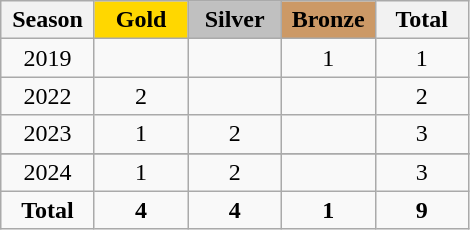<table class="wikitable" style="text-align:center">
<tr>
<th width = "55">Season</th>
<th width = "55" style="background: gold;">Gold</th>
<th width = "55" style="background: silver;">Silver</th>
<th width = "55" style="background: #cc9966;">Bronze</th>
<th width = "55">Total</th>
</tr>
<tr>
<td>2019</td>
<td></td>
<td></td>
<td>1</td>
<td>1</td>
</tr>
<tr>
<td>2022</td>
<td>2</td>
<td></td>
<td></td>
<td>2</td>
</tr>
<tr>
<td>2023</td>
<td>1</td>
<td>2</td>
<td></td>
<td>3</td>
</tr>
<tr>
</tr>
<tr>
<td>2024</td>
<td>1</td>
<td>2</td>
<td></td>
<td>3</td>
</tr>
<tr>
<td><strong>Total</strong></td>
<td><strong>4</strong></td>
<td><strong>4</strong></td>
<td><strong>1</strong></td>
<td><strong>9</strong></td>
</tr>
</table>
